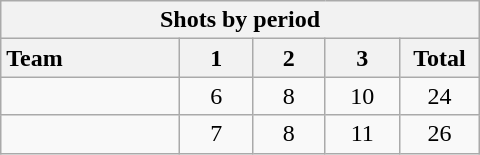<table class="wikitable" style="width:20em; text-align:right;">
<tr>
<th colspan=6>Shots by period</th>
</tr>
<tr>
<th style="width:8em; text-align:left;">Team</th>
<th style="width:3em;">1</th>
<th style="width:3em;">2</th>
<th style="width:3em;">3</th>
<th style="width:3em;">Total</th>
</tr>
<tr>
<td style="text-align:left;"></td>
<td align=center>6</td>
<td align=center>8</td>
<td align=center>10</td>
<td align=center>24</td>
</tr>
<tr>
<td style="text-align:left;"></td>
<td align=center>7</td>
<td align=center>8</td>
<td align=center>11</td>
<td align=center>26</td>
</tr>
</table>
